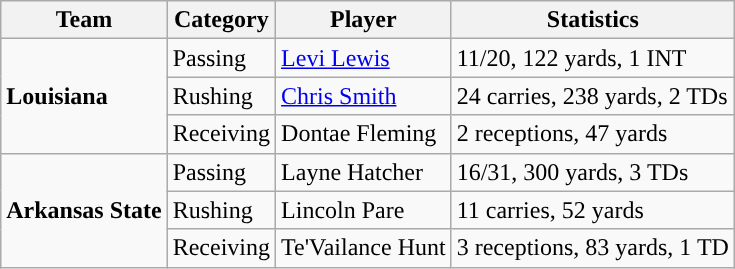<table class="wikitable" style="float: left;">
<tr>
<th>Team</th>
<th>Category</th>
<th>Player</th>
<th>Statistics</th>
</tr>
<tr>
<td rowspan=3><strong>Louisiana</strong></td>
<td>Passing</td>
<td><a href='#'>Levi Lewis</a></td>
<td>11/20, 122 yards, 1 INT</td>
</tr>
<tr>
<td>Rushing</td>
<td><a href='#'>Chris Smith</a></td>
<td>24 carries, 238 yards, 2 TDs</td>
</tr>
<tr>
<td>Receiving</td>
<td>Dontae Fleming</td>
<td>2 receptions, 47 yards</td>
</tr>
<tr>
<td rowspan=3><strong>Arkansas State</strong></td>
<td>Passing</td>
<td>Layne Hatcher</td>
<td>16/31, 300 yards, 3 TDs</td>
</tr>
<tr>
<td>Rushing</td>
<td>Lincoln Pare</td>
<td>11 carries, 52 yards</td>
</tr>
<tr>
<td>Receiving</td>
<td>Te'Vailance Hunt</td>
<td>3 receptions, 83 yards, 1 TD</td>
</tr>
</table>
